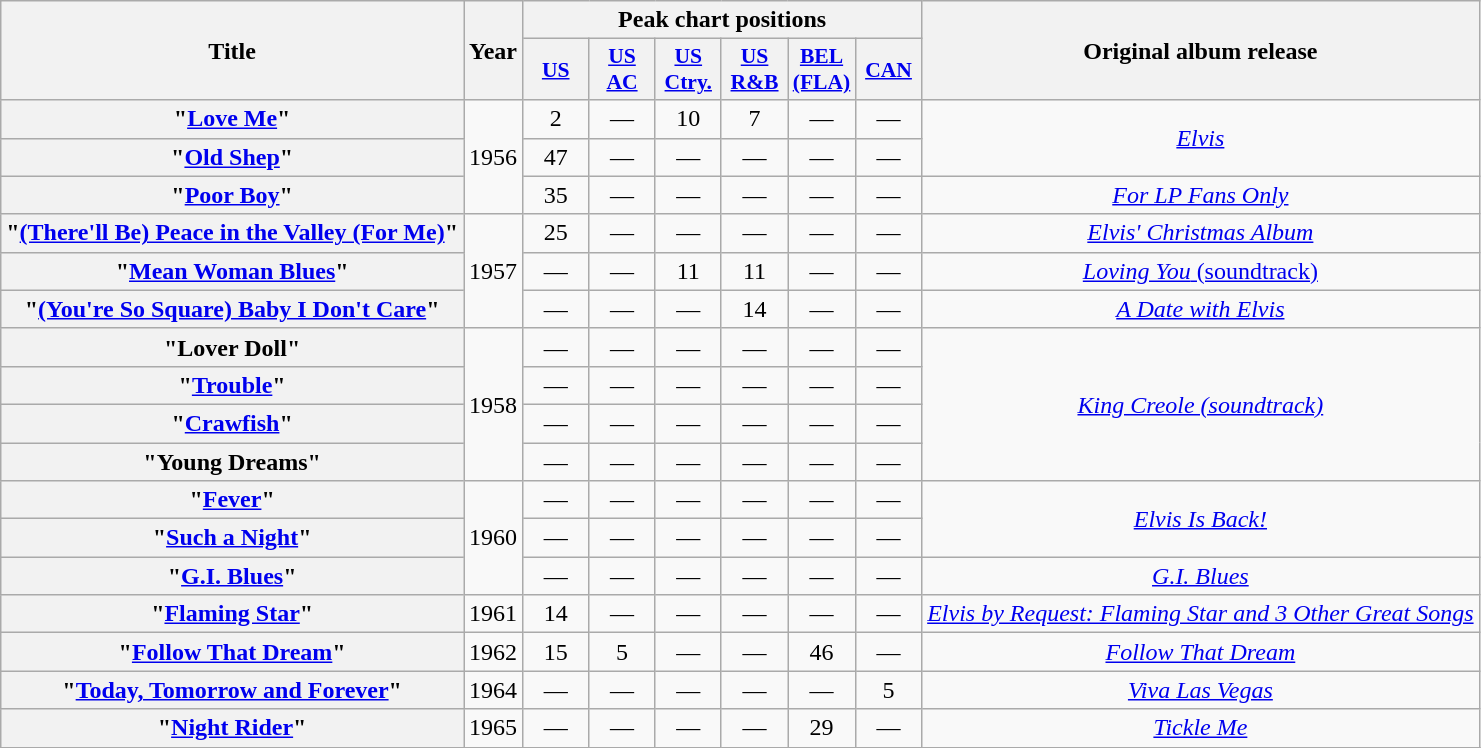<table class="wikitable plainrowheaders" style="text-align:center;">
<tr>
<th rowspan="2">Title</th>
<th rowspan="2">Year</th>
<th colspan="6">Peak chart positions</th>
<th rowspan="2">Original album release</th>
</tr>
<tr>
<th scope="col" style="width:2.6em;font-size:90%;"><a href='#'>US</a><br></th>
<th scope="col" style="width:2.6em;font-size:90%;"><a href='#'>US<br>AC</a><br></th>
<th scope="col" style="width:2.6em;font-size:90%;"><a href='#'>US<br>Ctry.</a><br></th>
<th scope="col" style="width:2.6em;font-size:90%;"><a href='#'>US<br>R&B</a><br></th>
<th scope="col" style="width:2.6em;font-size:90%;"><a href='#'>BEL<br>(FLA)</a><br></th>
<th scope="col" style="width:2.6em;font-size:90%;"><a href='#'>CAN</a><br></th>
</tr>
<tr>
<th scope="row">"<a href='#'>Love Me</a>"</th>
<td rowspan="3">1956</td>
<td>2</td>
<td>—</td>
<td>10</td>
<td>7</td>
<td>—</td>
<td>—</td>
<td rowspan="2"><em><a href='#'>Elvis</a></em></td>
</tr>
<tr>
<th scope="row">"<a href='#'>Old Shep</a>"</th>
<td>47</td>
<td>—</td>
<td>—</td>
<td>—</td>
<td>—</td>
<td>—</td>
</tr>
<tr>
<th scope="row">"<a href='#'>Poor Boy</a>"</th>
<td>35</td>
<td>—</td>
<td>—</td>
<td>—</td>
<td>—</td>
<td>—</td>
<td><em><a href='#'>For LP Fans Only</a></em></td>
</tr>
<tr>
<th scope="row">"<a href='#'>(There'll Be) Peace in the Valley (For Me)</a>"</th>
<td rowspan="3">1957</td>
<td>25</td>
<td>—</td>
<td>—<em></em></td>
<td>—</td>
<td>—</td>
<td>—</td>
<td><em><a href='#'>Elvis' Christmas Album</a></em></td>
</tr>
<tr>
<th scope="row">"<a href='#'>Mean Woman Blues</a>"</th>
<td>—</td>
<td>—</td>
<td>11</td>
<td>11</td>
<td>—</td>
<td>—</td>
<td><a href='#'><em>Loving You</em> (soundtrack)</a></td>
</tr>
<tr>
<th scope="row">"<a href='#'>(You're So Square) Baby I Don't Care</a>"</th>
<td>—</td>
<td>—</td>
<td>—</td>
<td>14</td>
<td>—</td>
<td>—</td>
<td><em><a href='#'>A Date with Elvis</a></em></td>
</tr>
<tr>
<th scope="row">"Lover Doll"</th>
<td rowspan="4">1958</td>
<td>—</td>
<td>—</td>
<td>—</td>
<td>—</td>
<td>—</td>
<td>—</td>
<td rowspan="4"><em><a href='#'>King Creole (soundtrack)</a></em></td>
</tr>
<tr>
<th scope="row">"<a href='#'>Trouble</a>"</th>
<td>—</td>
<td>—</td>
<td>—</td>
<td>—</td>
<td>—</td>
<td>—</td>
</tr>
<tr>
<th scope="row">"<a href='#'>Crawfish</a>"</th>
<td>—</td>
<td>—</td>
<td>—</td>
<td>—</td>
<td>—</td>
<td>—</td>
</tr>
<tr>
<th scope="row">"Young Dreams"</th>
<td>—</td>
<td>—</td>
<td>—</td>
<td>—</td>
<td>—</td>
<td>—</td>
</tr>
<tr>
<th scope="row">"<a href='#'>Fever</a>"</th>
<td rowspan="3">1960</td>
<td>—</td>
<td>—</td>
<td>—</td>
<td>—</td>
<td>—</td>
<td>—</td>
<td rowspan="2"><em><a href='#'>Elvis Is Back!</a></em></td>
</tr>
<tr>
<th scope="row">"<a href='#'>Such a Night</a>"</th>
<td>—</td>
<td>—</td>
<td>—</td>
<td>—</td>
<td>—</td>
<td>—</td>
</tr>
<tr>
<th scope="row">"<a href='#'>G.I. Blues</a>"</th>
<td>—</td>
<td>—</td>
<td>—</td>
<td>—</td>
<td>—</td>
<td>—</td>
<td><em><a href='#'>G.I. Blues</a></em></td>
</tr>
<tr>
<th scope="row">"<a href='#'>Flaming Star</a>"</th>
<td>1961</td>
<td>14</td>
<td>—</td>
<td>—</td>
<td>—</td>
<td>—</td>
<td>—</td>
<td><em><a href='#'>Elvis by Request: Flaming Star and 3 Other Great Songs</a></em></td>
</tr>
<tr>
<th scope="row">"<a href='#'>Follow That Dream</a>"</th>
<td>1962</td>
<td>15</td>
<td>5</td>
<td>—</td>
<td>—</td>
<td>46</td>
<td>—</td>
<td><em><a href='#'>Follow That Dream</a></em></td>
</tr>
<tr>
<th scope="row">"<a href='#'>Today, Tomorrow and Forever</a>"</th>
<td>1964</td>
<td>—</td>
<td>—</td>
<td>—</td>
<td>—</td>
<td>—</td>
<td>5</td>
<td><em><a href='#'>Viva Las Vegas</a></em></td>
</tr>
<tr>
<th scope="row">"<a href='#'>Night Rider</a>"</th>
<td>1965</td>
<td>—</td>
<td>—</td>
<td>—</td>
<td>—</td>
<td>29</td>
<td>—</td>
<td><em><a href='#'>Tickle Me</a></em></td>
</tr>
<tr | colspan="9" style="font-size:90%" | "—" denotes songs which failed to chart in that country.>
</tr>
</table>
